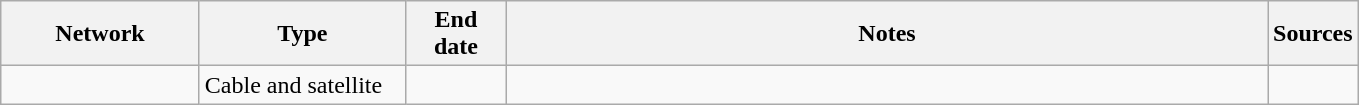<table class="wikitable">
<tr>
<th style="text-align:center; width:125px">Network</th>
<th style="text-align:center; width:130px">Type</th>
<th style="text-align:center; width:60px">End date</th>
<th style="text-align:center; width:500px">Notes</th>
<th style="text-align:center; width:30px">Sources</th>
</tr>
<tr>
<td><a href='#'></a></td>
<td>Cable and satellite</td>
<td></td>
<td></td>
<td></td>
</tr>
</table>
